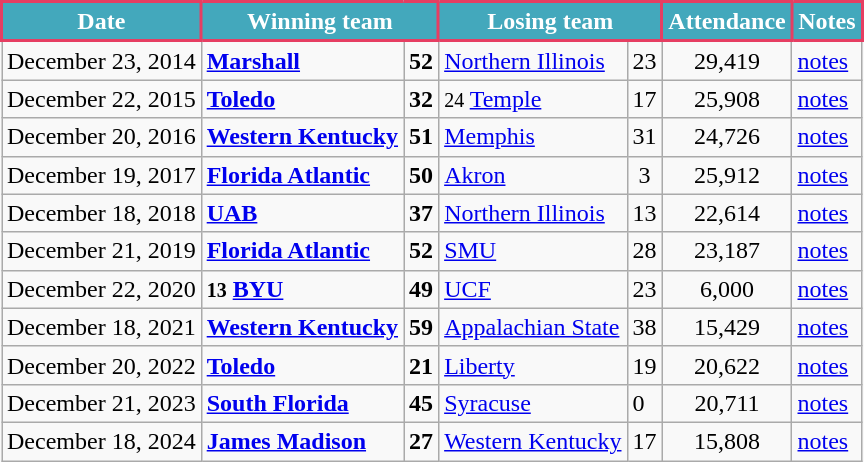<table class="wikitable">
<tr>
<th style="background:#43A8BC; color:#FFFFFF; border: 2px solid #E63E62;">Date</th>
<th style="background:#43A8BC; color:#FFFFFF; border: 2px solid #E63E62;" colspan="2">Winning team</th>
<th style="background:#43A8BC; color:#FFFFFF; border: 2px solid #E63E62;" colspan="2">Losing team</th>
<th style="background:#43A8BC; color:#FFFFFF; border: 2px solid #E63E62;">Attendance</th>
<th style="background:#43A8BC; color:#FFFFFF; border: 2px solid #E63E62;">Notes</th>
</tr>
<tr>
<td>December 23, 2014</td>
<td><strong><a href='#'>Marshall</a></strong></td>
<td><strong>52</strong></td>
<td><a href='#'>Northern Illinois</a></td>
<td>23</td>
<td align=center>29,419</td>
<td><a href='#'>notes</a></td>
</tr>
<tr>
<td>December 22, 2015</td>
<td><strong><a href='#'>Toledo</a></strong></td>
<td><strong>32</strong></td>
<td><small>24</small> <a href='#'>Temple</a></td>
<td>17</td>
<td align=center>25,908</td>
<td><a href='#'>notes</a></td>
</tr>
<tr>
<td>December 20, 2016</td>
<td><strong><a href='#'>Western Kentucky</a></strong></td>
<td><strong>51</strong></td>
<td><a href='#'>Memphis</a></td>
<td>31</td>
<td align=center>24,726</td>
<td><a href='#'>notes</a></td>
</tr>
<tr>
<td>December 19, 2017</td>
<td><strong><a href='#'>Florida Atlantic</a></strong></td>
<td><strong>50</strong></td>
<td><a href='#'>Akron</a></td>
<td align=center>3</td>
<td align=center>25,912</td>
<td><a href='#'>notes</a></td>
</tr>
<tr>
<td>December 18, 2018</td>
<td><strong><a href='#'>UAB</a></strong></td>
<td><strong>37</strong></td>
<td><a href='#'>Northern Illinois</a></td>
<td>13</td>
<td align=center>22,614</td>
<td><a href='#'>notes</a></td>
</tr>
<tr>
<td>December 21, 2019</td>
<td><strong><a href='#'>Florida Atlantic</a></strong></td>
<td><strong>52</strong></td>
<td><a href='#'>SMU</a></td>
<td>28</td>
<td align=center>23,187</td>
<td><a href='#'>notes</a></td>
</tr>
<tr>
<td>December 22, 2020</td>
<td><strong><small>13</small> <a href='#'>BYU</a></strong></td>
<td><strong>49</strong></td>
<td><a href='#'>UCF</a></td>
<td>23</td>
<td align=center>6,000</td>
<td><a href='#'>notes</a></td>
</tr>
<tr>
<td>December 18, 2021</td>
<td><strong><a href='#'>Western Kentucky</a></strong></td>
<td><strong>59</strong></td>
<td><a href='#'>Appalachian State</a></td>
<td>38</td>
<td align=center>15,429</td>
<td><a href='#'>notes</a></td>
</tr>
<tr>
<td>December 20, 2022</td>
<td><strong><a href='#'>Toledo</a></strong></td>
<td><strong>21</strong></td>
<td><a href='#'>Liberty</a></td>
<td>19</td>
<td align=center>20,622</td>
<td><a href='#'>notes</a></td>
</tr>
<tr>
<td>December 21, 2023</td>
<td><strong><a href='#'>South Florida</a></strong></td>
<td><strong>45</strong></td>
<td><a href='#'>Syracuse</a></td>
<td>0</td>
<td align=center>20,711</td>
<td><a href='#'>notes</a></td>
</tr>
<tr>
<td>December 18, 2024</td>
<td><strong><a href='#'>James Madison</a></strong></td>
<td><strong>27</strong></td>
<td><a href='#'>Western Kentucky</a></td>
<td>17</td>
<td align=center>15,808</td>
<td><a href='#'>notes</a></td>
</tr>
</table>
